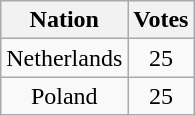<table class="sortable wikitable" style="text-align:center;">
<tr>
<th>Nation</th>
<th>Votes</th>
</tr>
<tr>
<td>Netherlands</td>
<td>25</td>
</tr>
<tr>
<td>Poland</td>
<td>25</td>
</tr>
</table>
